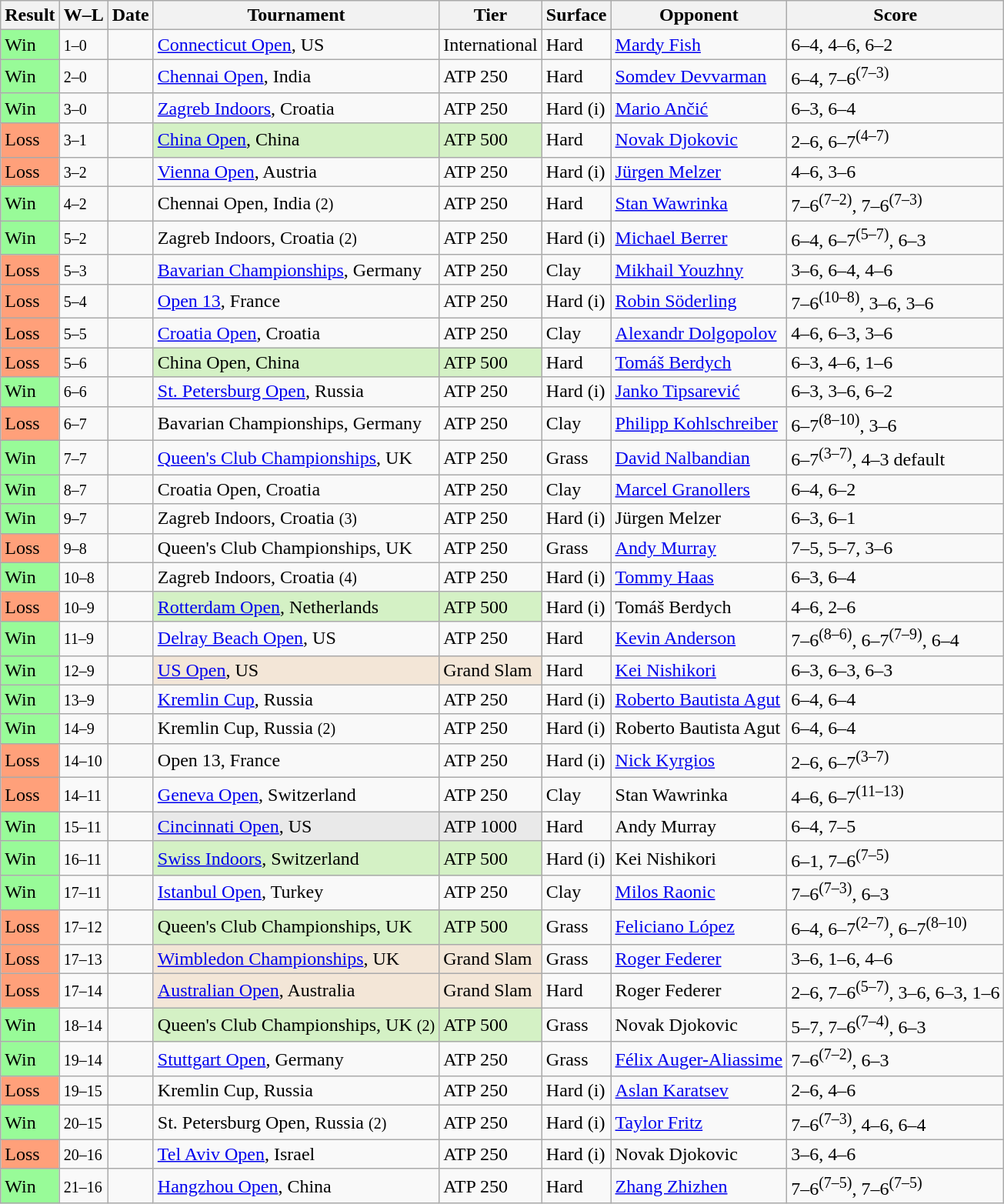<table class="sortable wikitable nowrap">
<tr>
<th>Result</th>
<th class="unsortable">W–L</th>
<th>Date</th>
<th>Tournament</th>
<th>Tier</th>
<th>Surface</th>
<th>Opponent</th>
<th class="unsortable">Score</th>
</tr>
<tr>
<td bgcolor=98FB98>Win</td>
<td><small>1–0</small></td>
<td><a href='#'></a></td>
<td><a href='#'>Connecticut Open</a>, US</td>
<td>International</td>
<td>Hard</td>
<td> <a href='#'>Mardy Fish</a></td>
<td>6–4, 4–6, 6–2</td>
</tr>
<tr>
<td bgcolor=98FB98>Win</td>
<td><small>2–0</small></td>
<td><a href='#'></a></td>
<td><a href='#'>Chennai Open</a>, India</td>
<td>ATP 250</td>
<td>Hard</td>
<td> <a href='#'>Somdev Devvarman</a></td>
<td>6–4, 7–6<sup>(7–3)</sup></td>
</tr>
<tr>
<td bgcolor=98FB98>Win</td>
<td><small>3–0</small></td>
<td><a href='#'></a></td>
<td><a href='#'>Zagreb Indoors</a>, Croatia</td>
<td>ATP 250</td>
<td>Hard (i)</td>
<td> <a href='#'>Mario Ančić</a></td>
<td>6–3, 6–4</td>
</tr>
<tr>
<td bgcolor=FFA07A>Loss</td>
<td><small>3–1</small></td>
<td><a href='#'></a></td>
<td style="background:#D4F1C5;"><a href='#'>China Open</a>, China</td>
<td style="background:#D4F1C5;">ATP 500</td>
<td>Hard</td>
<td> <a href='#'>Novak Djokovic</a></td>
<td>2–6, 6–7<sup>(4–7)</sup></td>
</tr>
<tr>
<td bgcolor=FFA07A>Loss</td>
<td><small>3–2</small></td>
<td><a href='#'></a></td>
<td><a href='#'>Vienna Open</a>, Austria</td>
<td>ATP 250</td>
<td>Hard (i)</td>
<td> <a href='#'>Jürgen Melzer</a></td>
<td>4–6, 3–6</td>
</tr>
<tr>
<td bgcolor=98FB98>Win</td>
<td><small>4–2</small></td>
<td><a href='#'></a></td>
<td>Chennai Open, India <small>(2)</small></td>
<td>ATP 250</td>
<td>Hard</td>
<td> <a href='#'>Stan Wawrinka</a></td>
<td>7–6<sup>(7–2)</sup>, 7–6<sup>(7–3)</sup></td>
</tr>
<tr>
<td bgcolor=98FB98>Win</td>
<td><small>5–2</small></td>
<td><a href='#'></a></td>
<td>Zagreb Indoors, Croatia <small>(2)</small></td>
<td>ATP 250</td>
<td>Hard (i)</td>
<td> <a href='#'>Michael Berrer</a></td>
<td>6–4, 6–7<sup>(5–7)</sup>, 6–3</td>
</tr>
<tr>
<td bgcolor=FFA07A>Loss</td>
<td><small>5–3</small></td>
<td><a href='#'></a></td>
<td><a href='#'>Bavarian Championships</a>, Germany</td>
<td>ATP 250</td>
<td>Clay</td>
<td> <a href='#'>Mikhail Youzhny</a></td>
<td>3–6, 6–4, 4–6</td>
</tr>
<tr>
<td bgcolor=FFA07A>Loss</td>
<td><small>5–4</small></td>
<td><a href='#'></a></td>
<td><a href='#'>Open 13</a>, France</td>
<td>ATP 250</td>
<td>Hard (i)</td>
<td> <a href='#'>Robin Söderling</a></td>
<td>7–6<sup>(10–8)</sup>, 3–6, 3–6</td>
</tr>
<tr>
<td bgcolor=FFA07A>Loss</td>
<td><small>5–5</small></td>
<td><a href='#'></a></td>
<td><a href='#'>Croatia Open</a>, Croatia</td>
<td>ATP 250</td>
<td>Clay</td>
<td> <a href='#'>Alexandr Dolgopolov</a></td>
<td>4–6, 6–3, 3–6</td>
</tr>
<tr>
<td bgcolor=FFA07A>Loss</td>
<td><small>5–6</small></td>
<td><a href='#'></a></td>
<td style="background:#D4F1C5;">China Open, China</td>
<td style="background:#D4F1C5;">ATP 500</td>
<td>Hard</td>
<td> <a href='#'>Tomáš Berdych</a></td>
<td>6–3, 4–6, 1–6</td>
</tr>
<tr>
<td bgcolor=98FB98>Win</td>
<td><small>6–6</small></td>
<td><a href='#'></a></td>
<td><a href='#'>St. Petersburg Open</a>, Russia</td>
<td>ATP 250</td>
<td>Hard (i)</td>
<td> <a href='#'>Janko Tipsarević</a></td>
<td>6–3, 3–6, 6–2</td>
</tr>
<tr>
<td bgcolor=FFA07A>Loss</td>
<td><small>6–7</small></td>
<td><a href='#'></a></td>
<td>Bavarian Championships, Germany</td>
<td>ATP 250</td>
<td>Clay</td>
<td> <a href='#'>Philipp Kohlschreiber</a></td>
<td>6–7<sup>(8–10)</sup>, 3–6</td>
</tr>
<tr>
<td bgcolor=98FB98>Win</td>
<td><small>7–7</small></td>
<td><a href='#'></a></td>
<td><a href='#'>Queen's Club Championships</a>, UK</td>
<td>ATP 250</td>
<td>Grass</td>
<td> <a href='#'>David Nalbandian</a></td>
<td>6–7<sup>(3–7)</sup>, 4–3 default</td>
</tr>
<tr>
<td bgcolor=98FB98>Win</td>
<td><small>8–7</small></td>
<td><a href='#'></a></td>
<td>Croatia Open, Croatia</td>
<td>ATP 250</td>
<td>Clay</td>
<td> <a href='#'>Marcel Granollers</a></td>
<td>6–4, 6–2</td>
</tr>
<tr>
<td bgcolor=98FB98>Win</td>
<td><small>9–7</small></td>
<td><a href='#'></a></td>
<td>Zagreb Indoors, Croatia <small>(3)</small></td>
<td>ATP 250</td>
<td>Hard (i)</td>
<td> Jürgen Melzer</td>
<td>6–3, 6–1</td>
</tr>
<tr>
<td bgcolor=FFA07A>Loss</td>
<td><small>9–8</small></td>
<td><a href='#'></a></td>
<td>Queen's Club Championships, UK</td>
<td>ATP 250</td>
<td>Grass</td>
<td> <a href='#'>Andy Murray</a></td>
<td>7–5, 5–7, 3–6</td>
</tr>
<tr>
<td bgcolor=98FB98>Win</td>
<td><small>10–8</small></td>
<td><a href='#'></a></td>
<td>Zagreb Indoors, Croatia <small>(4)</small></td>
<td>ATP 250</td>
<td>Hard (i)</td>
<td> <a href='#'>Tommy Haas</a></td>
<td>6–3, 6–4</td>
</tr>
<tr>
<td bgcolor=FFA07A>Loss</td>
<td><small>10–9</small></td>
<td><a href='#'></a></td>
<td style="background:#D4F1C5;"><a href='#'>Rotterdam Open</a>, Netherlands</td>
<td style="background:#D4F1C5;">ATP 500</td>
<td>Hard (i)</td>
<td> Tomáš Berdych</td>
<td>4–6, 2–6</td>
</tr>
<tr>
<td bgcolor=98FB98>Win</td>
<td><small>11–9</small></td>
<td><a href='#'></a></td>
<td><a href='#'>Delray Beach Open</a>, US</td>
<td>ATP 250</td>
<td>Hard</td>
<td> <a href='#'>Kevin Anderson</a></td>
<td>7–6<sup>(8–6)</sup>, 6–7<sup>(7–9)</sup>, 6–4</td>
</tr>
<tr>
<td bgcolor=98FB98>Win</td>
<td><small>12–9</small></td>
<td><a href='#'></a></td>
<td style="background:#F3E6D7;"><a href='#'>US Open</a>, US</td>
<td style="background:#F3E6D7;">Grand Slam</td>
<td>Hard</td>
<td> <a href='#'>Kei Nishikori</a></td>
<td>6–3, 6–3, 6–3</td>
</tr>
<tr>
<td bgcolor=98FB98>Win</td>
<td><small>13–9</small></td>
<td><a href='#'></a></td>
<td><a href='#'>Kremlin Cup</a>, Russia</td>
<td>ATP 250</td>
<td>Hard (i)</td>
<td> <a href='#'>Roberto Bautista Agut</a></td>
<td>6–4, 6–4</td>
</tr>
<tr>
<td bgcolor=98FB98>Win</td>
<td><small>14–9</small></td>
<td><a href='#'></a></td>
<td>Kremlin Cup, Russia <small>(2)</small></td>
<td>ATP 250</td>
<td>Hard (i)</td>
<td> Roberto Bautista Agut</td>
<td>6–4, 6–4</td>
</tr>
<tr>
<td bgcolor=FFA07A>Loss</td>
<td><small>14–10</small></td>
<td><a href='#'></a></td>
<td>Open 13, France</td>
<td>ATP 250</td>
<td>Hard (i)</td>
<td> <a href='#'>Nick Kyrgios</a></td>
<td>2–6, 6–7<sup>(3–7)</sup></td>
</tr>
<tr>
<td bgcolor=FFA07A>Loss</td>
<td><small>14–11</small></td>
<td><a href='#'></a></td>
<td><a href='#'>Geneva Open</a>, Switzerland</td>
<td>ATP 250</td>
<td>Clay</td>
<td> Stan Wawrinka</td>
<td>4–6, 6–7<sup>(11–13)</sup></td>
</tr>
<tr>
<td bgcolor=98FB98>Win</td>
<td><small>15–11</small></td>
<td><a href='#'></a></td>
<td style="background:#E9E9E9;"><a href='#'>Cincinnati Open</a>, US</td>
<td style="background:#E9E9E9;">ATP 1000</td>
<td>Hard</td>
<td> Andy Murray</td>
<td>6–4, 7–5</td>
</tr>
<tr>
<td bgcolor=98FB98>Win</td>
<td><small>16–11</small></td>
<td><a href='#'></a></td>
<td style="background:#D4F1C5;"><a href='#'>Swiss Indoors</a>, Switzerland</td>
<td style="background:#D4F1C5;">ATP 500</td>
<td>Hard (i)</td>
<td> Kei Nishikori</td>
<td>6–1, 7–6<sup>(7–5)</sup></td>
</tr>
<tr>
<td bgcolor=98FB98>Win</td>
<td><small>17–11</small></td>
<td><a href='#'></a></td>
<td><a href='#'>Istanbul Open</a>, Turkey</td>
<td>ATP 250</td>
<td>Clay</td>
<td> <a href='#'>Milos Raonic</a></td>
<td>7–6<sup>(7–3)</sup>, 6–3</td>
</tr>
<tr>
<td bgcolor=FFA07A>Loss</td>
<td><small>17–12</small></td>
<td><a href='#'></a></td>
<td style="background:#D4F1C5;">Queen's Club Championships, UK</td>
<td style="background:#D4F1C5;">ATP 500</td>
<td>Grass</td>
<td> <a href='#'>Feliciano López</a></td>
<td>6–4, 6–7<sup>(2–7)</sup>, 6–7<sup>(8–10)</sup></td>
</tr>
<tr>
<td bgcolor=FFA07A>Loss</td>
<td><small>17–13</small></td>
<td><a href='#'></a></td>
<td style="background:#F3E6D7;"><a href='#'>Wimbledon Championships</a>, UK</td>
<td style="background:#F3E6D7;">Grand Slam</td>
<td>Grass</td>
<td> <a href='#'>Roger Federer</a></td>
<td>3–6, 1–6, 4–6</td>
</tr>
<tr>
<td bgcolor=FFA07A>Loss</td>
<td><small>17–14</small></td>
<td><a href='#'></a></td>
<td style="background:#F3E6D7;"><a href='#'>Australian Open</a>, Australia</td>
<td style="background:#F3E6D7;">Grand Slam</td>
<td>Hard</td>
<td> Roger Federer</td>
<td>2–6, 7–6<sup>(5–7)</sup>, 3–6, 6–3, 1–6</td>
</tr>
<tr>
<td bgcolor=98FB98>Win</td>
<td><small>18–14</small></td>
<td><a href='#'></a></td>
<td style="background:#D4F1C5;">Queen's Club Championships, UK <small>(2)</small></td>
<td style="background:#D4F1C5;">ATP 500</td>
<td>Grass</td>
<td> Novak Djokovic</td>
<td>5–7, 7–6<sup>(7–4)</sup>, 6–3</td>
</tr>
<tr>
<td bgcolor=98FB98>Win</td>
<td><small>19–14</small></td>
<td><a href='#'></a></td>
<td><a href='#'>Stuttgart Open</a>, Germany</td>
<td>ATP 250</td>
<td>Grass</td>
<td> <a href='#'>Félix Auger-Aliassime</a></td>
<td>7–6<sup>(7–2)</sup>, 6–3</td>
</tr>
<tr>
<td bgcolor=FFA07A>Loss</td>
<td><small>19–15</small></td>
<td><a href='#'></a></td>
<td>Kremlin Cup, Russia</td>
<td>ATP 250</td>
<td>Hard (i)</td>
<td> <a href='#'>Aslan Karatsev</a></td>
<td>2–6, 4–6</td>
</tr>
<tr>
<td bgcolor=98FB98>Win</td>
<td><small>20–15</small></td>
<td><a href='#'></a></td>
<td>St. Petersburg Open, Russia <small>(2)</small></td>
<td>ATP 250</td>
<td>Hard (i)</td>
<td> <a href='#'>Taylor Fritz</a></td>
<td>7–6<sup>(7–3)</sup>, 4–6, 6–4</td>
</tr>
<tr>
<td bgcolor=FFA07A>Loss</td>
<td><small>20–16</small></td>
<td><a href='#'></a></td>
<td><a href='#'>Tel Aviv Open</a>, Israel</td>
<td>ATP 250</td>
<td>Hard (i)</td>
<td> Novak Djokovic</td>
<td>3–6, 4–6</td>
</tr>
<tr>
<td bgcolor=98fb98>Win</td>
<td><small>21–16</small></td>
<td><a href='#'></a></td>
<td><a href='#'>Hangzhou Open</a>, China</td>
<td>ATP 250</td>
<td>Hard</td>
<td> <a href='#'>Zhang Zhizhen</a></td>
<td>7–6<sup>(7–5)</sup>, 7–6<sup>(7–5)</sup></td>
</tr>
</table>
